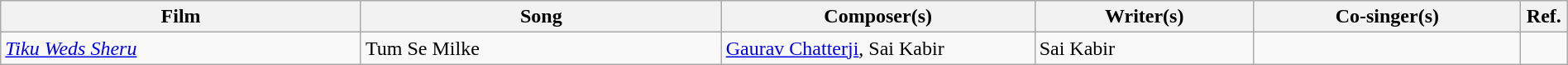<table class="wikitable plainrowheaders" width="100%">
<tr>
<th scope="col" width="23%">Film</th>
<th scope="col" width="23%">Song</th>
<th scope="col" width="20%">Composer(s)</th>
<th scope="col" width="14%">Writer(s)</th>
<th scope="col" width="17%">Co-singer(s)</th>
<th scope="col" width="3%">Ref.</th>
</tr>
<tr>
<td><em><a href='#'>Tiku Weds Sheru</a></em></td>
<td>Tum Se Milke</td>
<td><a href='#'>Gaurav Chatterji</a>, Sai Kabir</td>
<td>Sai Kabir</td>
<td></td>
<td></td>
</tr>
</table>
